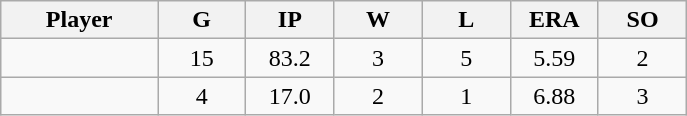<table class="wikitable sortable">
<tr>
<th bgcolor="#DDDDFF" width="16%">Player</th>
<th bgcolor="#DDDDFF" width="9%">G</th>
<th bgcolor="#DDDDFF" width="9%">IP</th>
<th bgcolor="#DDDDFF" width="9%">W</th>
<th bgcolor="#DDDDFF" width="9%">L</th>
<th bgcolor="#DDDDFF" width="9%">ERA</th>
<th bgcolor="#DDDDFF" width="9%">SO</th>
</tr>
<tr align="center">
<td></td>
<td>15</td>
<td>83.2</td>
<td>3</td>
<td>5</td>
<td>5.59</td>
<td>2</td>
</tr>
<tr align="center">
<td></td>
<td>4</td>
<td>17.0</td>
<td>2</td>
<td>1</td>
<td>6.88</td>
<td>3</td>
</tr>
</table>
